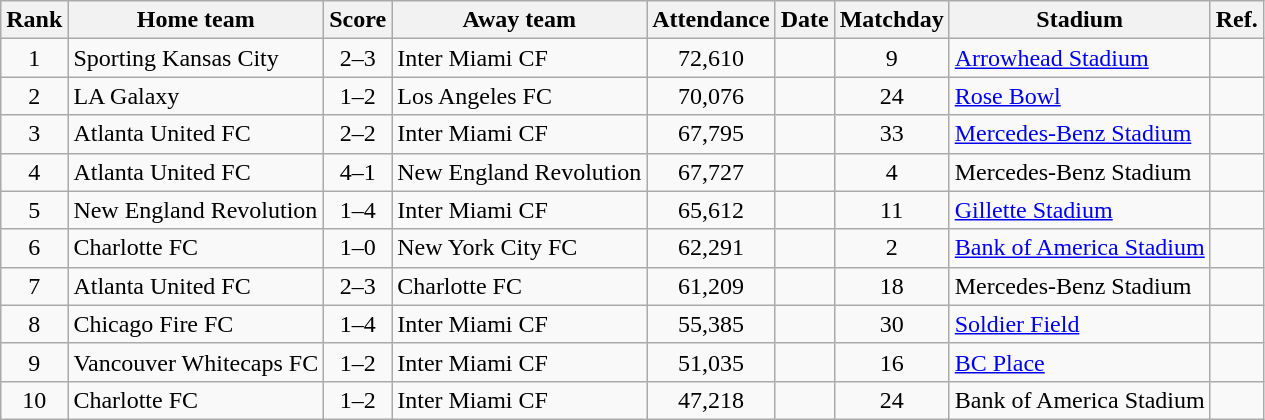<table class="wikitable sortable" style=text-align:center>
<tr>
<th>Rank</th>
<th>Home team</th>
<th>Score</th>
<th>Away team</th>
<th>Attendance</th>
<th>Date</th>
<th>Matchday</th>
<th>Stadium</th>
<th>Ref.</th>
</tr>
<tr>
<td>1</td>
<td align=left>Sporting Kansas City</td>
<td>2–3</td>
<td align=left>Inter Miami CF</td>
<td>72,610</td>
<td align=left></td>
<td>9</td>
<td align=left><a href='#'>Arrowhead Stadium</a></td>
<td></td>
</tr>
<tr>
<td>2</td>
<td align=left>LA Galaxy</td>
<td>1–2</td>
<td align=left>Los Angeles FC</td>
<td>70,076</td>
<td align=left></td>
<td>24</td>
<td align=left><a href='#'>Rose Bowl</a></td>
<td></td>
</tr>
<tr>
<td>3</td>
<td align=left>Atlanta United FC</td>
<td>2–2</td>
<td align=left>Inter Miami CF</td>
<td>67,795</td>
<td align=left></td>
<td>33</td>
<td align=left><a href='#'>Mercedes-Benz Stadium</a></td>
<td></td>
</tr>
<tr>
<td>4</td>
<td align=left>Atlanta United FC</td>
<td>4–1</td>
<td align=left>New England Revolution</td>
<td>67,727</td>
<td align=left></td>
<td>4</td>
<td align=left>Mercedes-Benz Stadium</td>
<td></td>
</tr>
<tr>
<td>5</td>
<td align=left>New England Revolution</td>
<td>1–4</td>
<td align=left>Inter Miami CF</td>
<td>65,612</td>
<td align=left></td>
<td>11</td>
<td align=left><a href='#'>Gillette Stadium</a></td>
<td></td>
</tr>
<tr>
<td>6</td>
<td align=left>Charlotte FC</td>
<td>1–0</td>
<td align=left>New York City FC</td>
<td>62,291</td>
<td align=left></td>
<td>2</td>
<td align=left><a href='#'>Bank of America Stadium</a></td>
<td></td>
</tr>
<tr>
<td>7</td>
<td align=left>Atlanta United FC</td>
<td>2–3</td>
<td align=left>Charlotte FC</td>
<td>61,209</td>
<td align=left></td>
<td>18</td>
<td align=left>Mercedes-Benz Stadium</td>
<td></td>
</tr>
<tr>
<td>8</td>
<td align=left>Chicago Fire FC</td>
<td>1–4</td>
<td align=left>Inter Miami CF</td>
<td>55,385</td>
<td align=left></td>
<td>30</td>
<td align=left><a href='#'>Soldier Field</a></td>
<td></td>
</tr>
<tr>
<td>9</td>
<td align=left>Vancouver Whitecaps FC</td>
<td>1–2</td>
<td align=left>Inter Miami CF</td>
<td>51,035</td>
<td align=left></td>
<td>16</td>
<td align=left><a href='#'>BC Place</a></td>
<td></td>
</tr>
<tr>
<td>10</td>
<td align=left>Charlotte FC</td>
<td>1–2</td>
<td align=left>Inter Miami CF</td>
<td>47,218</td>
<td align=left></td>
<td>24</td>
<td align=left>Bank of America Stadium</td>
<td></td>
</tr>
</table>
